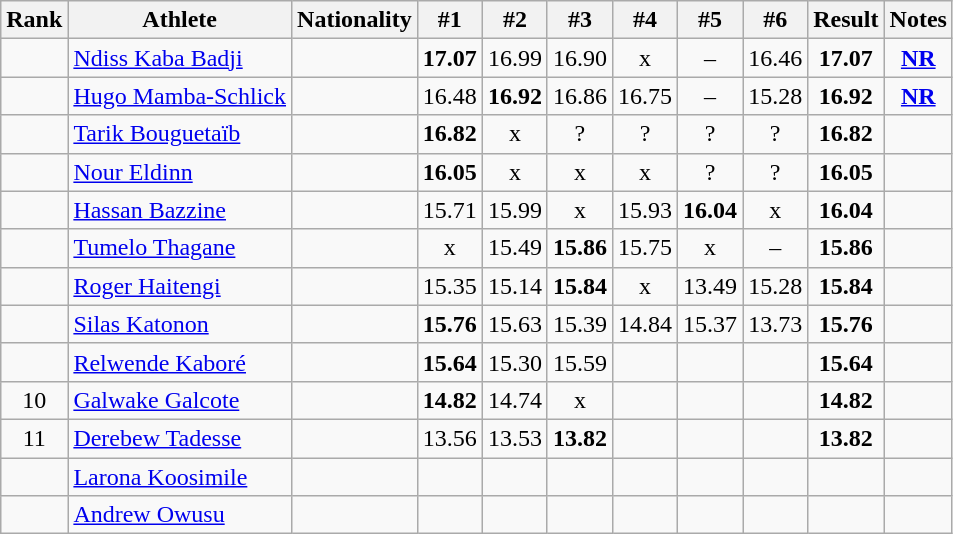<table class="wikitable sortable" style="text-align:center">
<tr>
<th>Rank</th>
<th>Athlete</th>
<th>Nationality</th>
<th>#1</th>
<th>#2</th>
<th>#3</th>
<th>#4</th>
<th>#5</th>
<th>#6</th>
<th>Result</th>
<th>Notes</th>
</tr>
<tr>
<td></td>
<td align="left"><a href='#'>Ndiss Kaba Badji</a></td>
<td align=left></td>
<td><strong>17.07</strong></td>
<td>16.99</td>
<td>16.90</td>
<td>x</td>
<td>–</td>
<td>16.46</td>
<td><strong>17.07</strong></td>
<td><strong><a href='#'>NR</a></strong></td>
</tr>
<tr>
<td></td>
<td align="left"><a href='#'>Hugo Mamba-Schlick</a></td>
<td align=left></td>
<td>16.48</td>
<td><strong>16.92</strong></td>
<td>16.86</td>
<td>16.75</td>
<td>–</td>
<td>15.28</td>
<td><strong>16.92</strong></td>
<td><strong><a href='#'>NR</a></strong></td>
</tr>
<tr>
<td></td>
<td align="left"><a href='#'>Tarik Bouguetaïb</a></td>
<td align=left></td>
<td><strong>16.82</strong></td>
<td>x</td>
<td>?</td>
<td>?</td>
<td>?</td>
<td>?</td>
<td><strong>16.82</strong></td>
<td></td>
</tr>
<tr>
<td></td>
<td align="left"><a href='#'>Nour Eldinn</a></td>
<td align=left></td>
<td><strong>16.05</strong></td>
<td>x</td>
<td>x</td>
<td>x</td>
<td>?</td>
<td>?</td>
<td><strong>16.05</strong></td>
<td></td>
</tr>
<tr>
<td></td>
<td align="left"><a href='#'>Hassan Bazzine</a></td>
<td align=left></td>
<td>15.71</td>
<td>15.99</td>
<td>x</td>
<td>15.93</td>
<td><strong>16.04</strong></td>
<td>x</td>
<td><strong>16.04</strong></td>
<td></td>
</tr>
<tr>
<td></td>
<td align="left"><a href='#'>Tumelo Thagane</a></td>
<td align=left></td>
<td>x</td>
<td>15.49</td>
<td><strong>15.86</strong></td>
<td>15.75</td>
<td>x</td>
<td>–</td>
<td><strong>15.86</strong></td>
<td></td>
</tr>
<tr>
<td></td>
<td align="left"><a href='#'>Roger Haitengi</a></td>
<td align=left></td>
<td>15.35</td>
<td>15.14</td>
<td><strong>15.84</strong></td>
<td>x</td>
<td>13.49</td>
<td>15.28</td>
<td><strong>15.84</strong></td>
<td></td>
</tr>
<tr>
<td></td>
<td align="left"><a href='#'>Silas Katonon</a></td>
<td align=left></td>
<td><strong>15.76</strong></td>
<td>15.63</td>
<td>15.39</td>
<td>14.84</td>
<td>15.37</td>
<td>13.73</td>
<td><strong>15.76</strong></td>
<td></td>
</tr>
<tr>
<td></td>
<td align="left"><a href='#'>Relwende Kaboré</a></td>
<td align=left></td>
<td><strong>15.64</strong></td>
<td>15.30</td>
<td>15.59</td>
<td></td>
<td></td>
<td></td>
<td><strong>15.64</strong></td>
<td></td>
</tr>
<tr>
<td>10</td>
<td align="left"><a href='#'>Galwake Galcote</a></td>
<td align=left></td>
<td><strong>14.82</strong></td>
<td>14.74</td>
<td>x</td>
<td></td>
<td></td>
<td></td>
<td><strong>14.82</strong></td>
<td></td>
</tr>
<tr>
<td>11</td>
<td align="left"><a href='#'>Derebew Tadesse</a></td>
<td align=left></td>
<td>13.56</td>
<td>13.53</td>
<td><strong>13.82</strong></td>
<td></td>
<td></td>
<td></td>
<td><strong>13.82</strong></td>
<td></td>
</tr>
<tr>
<td></td>
<td align="left"><a href='#'>Larona Koosimile</a></td>
<td align=left></td>
<td></td>
<td></td>
<td></td>
<td></td>
<td></td>
<td></td>
<td><strong></strong></td>
<td></td>
</tr>
<tr>
<td></td>
<td align="left"><a href='#'>Andrew Owusu</a></td>
<td align=left></td>
<td></td>
<td></td>
<td></td>
<td></td>
<td></td>
<td></td>
<td><strong></strong></td>
<td></td>
</tr>
</table>
